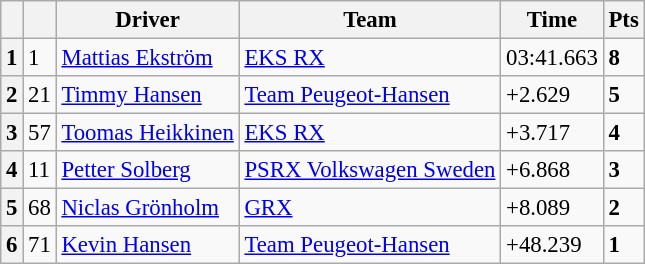<table class=wikitable style="font-size:95%">
<tr>
<th></th>
<th></th>
<th>Driver</th>
<th>Team</th>
<th>Time</th>
<th>Pts</th>
</tr>
<tr>
<th>1</th>
<td>1</td>
<td> <a href='#'>Mattias Ekström</a></td>
<td><a href='#'>EKS RX</a></td>
<td>03:41.663</td>
<td><strong>8</strong></td>
</tr>
<tr>
<th>2</th>
<td>21</td>
<td> <a href='#'>Timmy Hansen</a></td>
<td><a href='#'>Team Peugeot-Hansen</a></td>
<td>+2.629</td>
<td><strong>5</strong></td>
</tr>
<tr>
<th>3</th>
<td>57</td>
<td> <a href='#'>Toomas Heikkinen</a></td>
<td><a href='#'>EKS RX</a></td>
<td>+3.717</td>
<td><strong>4</strong></td>
</tr>
<tr>
<th>4</th>
<td>11</td>
<td> <a href='#'>Petter Solberg</a></td>
<td><a href='#'>PSRX Volkswagen Sweden</a></td>
<td>+6.868</td>
<td><strong>3</strong></td>
</tr>
<tr>
<th>5</th>
<td>68</td>
<td> <a href='#'>Niclas Grönholm</a></td>
<td><a href='#'>GRX</a></td>
<td>+8.089</td>
<td><strong>2</strong></td>
</tr>
<tr>
<th>6</th>
<td>71</td>
<td> <a href='#'>Kevin Hansen</a></td>
<td><a href='#'>Team Peugeot-Hansen</a></td>
<td>+48.239</td>
<td><strong>1</strong></td>
</tr>
</table>
